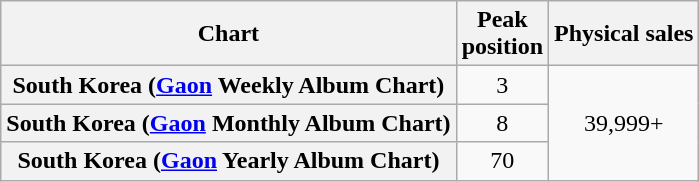<table class="wikitable plainrowheaders">
<tr>
<th>Chart</th>
<th>Peak<br>position</th>
<th>Physical sales</th>
</tr>
<tr>
<th scope="row">South Korea (<a href='#'>Gaon</a> Weekly Album Chart)</th>
<td align="center">3</td>
<td rowspan=3 align=center>39,999+</td>
</tr>
<tr>
<th scope="row">South Korea (<a href='#'>Gaon</a> Monthly Album Chart)</th>
<td align="center">8</td>
</tr>
<tr>
<th scope="row">South Korea (<a href='#'>Gaon</a> Yearly Album Chart)</th>
<td align="center">70</td>
</tr>
</table>
